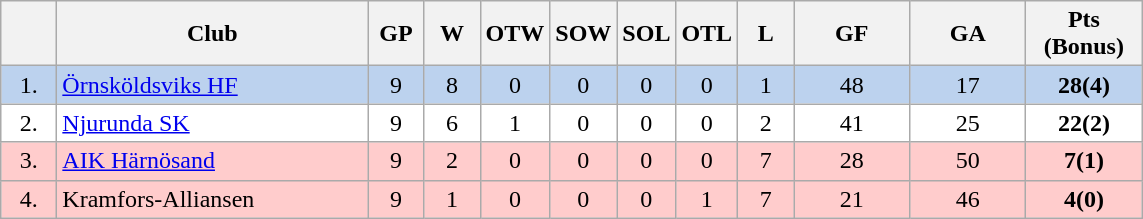<table class="wikitable">
<tr>
<th width="30"></th>
<th width="200">Club</th>
<th width="30">GP</th>
<th width="30">W</th>
<th width="30">OTW</th>
<th width="30">SOW</th>
<th width="30">SOL</th>
<th width="30">OTL</th>
<th width="30">L</th>
<th width="70">GF</th>
<th width="70">GA</th>
<th width="70">Pts (Bonus)</th>
</tr>
<tr bgcolor="#BCD2EE" align="center">
<td>1.</td>
<td align="left"><a href='#'>Örnsköldsviks HF</a></td>
<td>9</td>
<td>8</td>
<td>0</td>
<td>0</td>
<td>0</td>
<td>0</td>
<td>1</td>
<td>48</td>
<td>17</td>
<td><strong>28(4)</strong></td>
</tr>
<tr bgcolor="#FFFFFF" align="center">
<td>2.</td>
<td align="left"><a href='#'>Njurunda SK</a></td>
<td>9</td>
<td>6</td>
<td>1</td>
<td>0</td>
<td>0</td>
<td>0</td>
<td>2</td>
<td>41</td>
<td>25</td>
<td><strong>22(2)</strong></td>
</tr>
<tr bgcolor="#FFCCCC" align="center">
<td>3.</td>
<td align="left"><a href='#'>AIK Härnösand</a></td>
<td>9</td>
<td>2</td>
<td>0</td>
<td>0</td>
<td>0</td>
<td>0</td>
<td>7</td>
<td>28</td>
<td>50</td>
<td><strong>7(1)</strong></td>
</tr>
<tr bgcolor="#FFCCCC" align="center">
<td>4.</td>
<td align="left">Kramfors-Alliansen</td>
<td>9</td>
<td>1</td>
<td>0</td>
<td>0</td>
<td>0</td>
<td>1</td>
<td>7</td>
<td>21</td>
<td>46</td>
<td><strong>4(0)</strong></td>
</tr>
</table>
